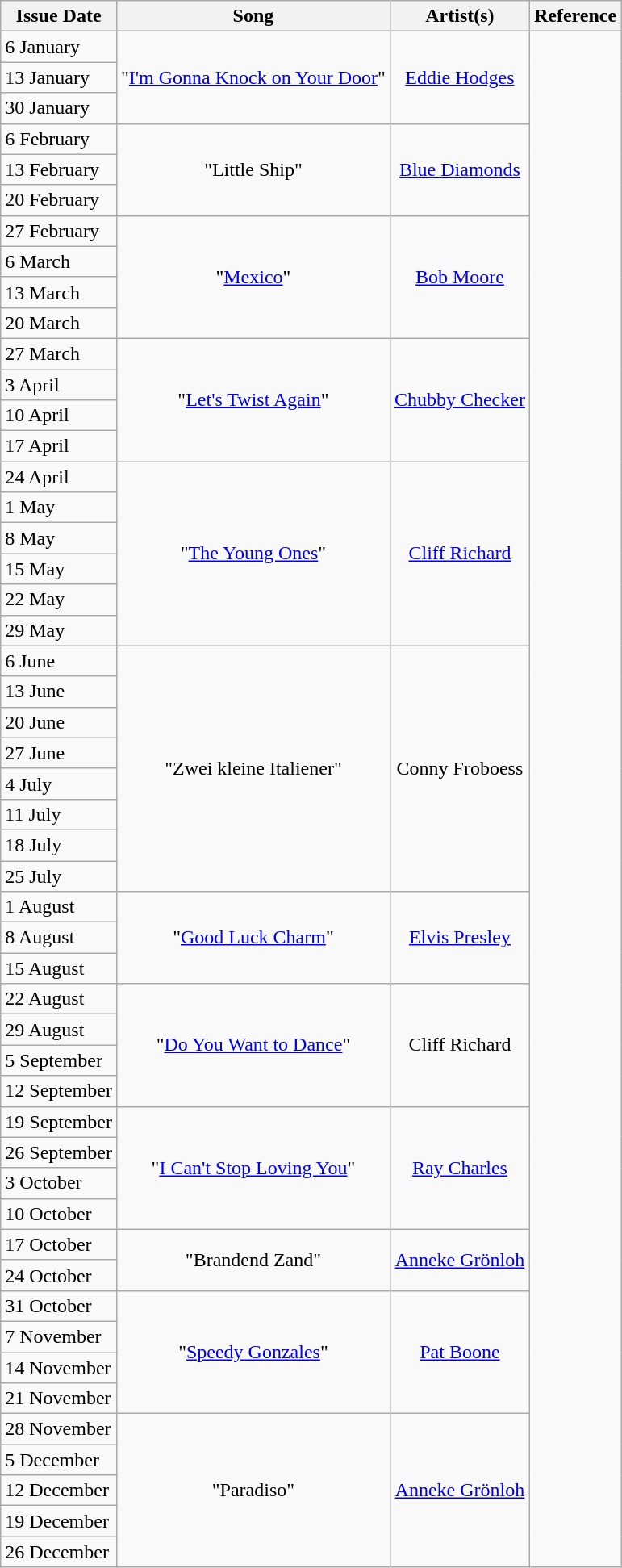<table class="wikitable">
<tr>
<th align="center">Issue Date</th>
<th align="center">Song</th>
<th align="center">Artist(s)</th>
<th align="center">Reference</th>
</tr>
<tr>
<td>6 January</td>
<td align="center" rowspan="3">"<a href='#'>I'm Gonna Knock on Your Door</a>"</td>
<td align="center" rowspan="3"><a href='#'>Eddie Hodges</a></td>
<td align="center" rowspan="52"></td>
</tr>
<tr>
<td>13 January</td>
</tr>
<tr>
<td>30 January</td>
</tr>
<tr>
<td>6 February</td>
<td align="center" rowspan="3">"Little Ship"</td>
<td align="center" rowspan="3"><a href='#'>Blue Diamonds</a></td>
</tr>
<tr>
<td>13 February</td>
</tr>
<tr>
<td>20 February</td>
</tr>
<tr>
<td>27 February</td>
<td align="center" rowspan="4">"<a href='#'>Mexico</a>"</td>
<td align="center" rowspan="4"><a href='#'>Bob Moore</a></td>
</tr>
<tr>
<td>6 March</td>
</tr>
<tr>
<td>13 March</td>
</tr>
<tr>
<td>20 March</td>
</tr>
<tr>
<td>27 March</td>
<td align="center" rowspan="4">"<a href='#'>Let's Twist Again</a>"</td>
<td align="center" rowspan="4"><a href='#'>Chubby Checker</a></td>
</tr>
<tr>
<td>3 April</td>
</tr>
<tr>
<td>10 April</td>
</tr>
<tr>
<td>17 April</td>
</tr>
<tr>
<td>24 April</td>
<td align="center" rowspan="6">"<a href='#'>The Young Ones</a>"</td>
<td align="center" rowspan="6"><a href='#'>Cliff Richard</a></td>
</tr>
<tr>
<td>1 May</td>
</tr>
<tr>
<td>8 May</td>
</tr>
<tr>
<td>15 May</td>
</tr>
<tr>
<td>22 May</td>
</tr>
<tr>
<td>29 May</td>
</tr>
<tr>
<td>6 June</td>
<td align="center" rowspan="8">"Zwei kleine Italiener"</td>
<td align="center" rowspan="8">Conny Froboess</td>
</tr>
<tr>
<td>13 June</td>
</tr>
<tr>
<td>20 June</td>
</tr>
<tr>
<td>27 June</td>
</tr>
<tr>
<td>4 July</td>
</tr>
<tr>
<td>11 July</td>
</tr>
<tr>
<td>18 July</td>
</tr>
<tr>
<td>25 July</td>
</tr>
<tr>
<td>1 August</td>
<td align="center" rowspan="3">"<a href='#'>Good Luck Charm</a>"</td>
<td align="center" rowspan="3"><a href='#'>Elvis Presley</a></td>
</tr>
<tr>
<td>8 August</td>
</tr>
<tr>
<td>15 August</td>
</tr>
<tr>
<td>22 August</td>
<td align="center" rowspan="4">"<a href='#'>Do You Want to Dance</a>"</td>
<td align="center" rowspan="4">Cliff Richard</td>
</tr>
<tr>
<td>29 August</td>
</tr>
<tr>
<td>5 September</td>
</tr>
<tr>
<td>12 September</td>
</tr>
<tr>
<td>19 September</td>
<td align="center" rowspan="4">"<a href='#'>I Can't Stop Loving You</a>"</td>
<td align="center" rowspan="4"><a href='#'>Ray Charles</a></td>
</tr>
<tr>
<td>26 September</td>
</tr>
<tr>
<td>3 October</td>
</tr>
<tr>
<td>10 October</td>
</tr>
<tr>
<td>17 October</td>
<td align="center" rowspan="2">"Brandend Zand"</td>
<td align="center" rowspan="2"><a href='#'>Anneke Grönloh</a></td>
</tr>
<tr>
<td>24 October</td>
</tr>
<tr>
<td>31 October</td>
<td align="center" rowspan="4">"<a href='#'>Speedy Gonzales</a>"</td>
<td align="center" rowspan="4"><a href='#'>Pat Boone</a></td>
</tr>
<tr>
<td>7 November</td>
</tr>
<tr>
<td>14 November</td>
</tr>
<tr>
<td>21 November</td>
</tr>
<tr>
<td>28 November</td>
<td align="center" rowspan="5">"Paradiso"</td>
<td align="center" rowspan="5"><a href='#'>Anneke Grönloh</a></td>
</tr>
<tr>
<td>5 December</td>
</tr>
<tr>
<td>12 December</td>
</tr>
<tr>
<td>19 December</td>
</tr>
<tr>
<td>26 December</td>
</tr>
</table>
